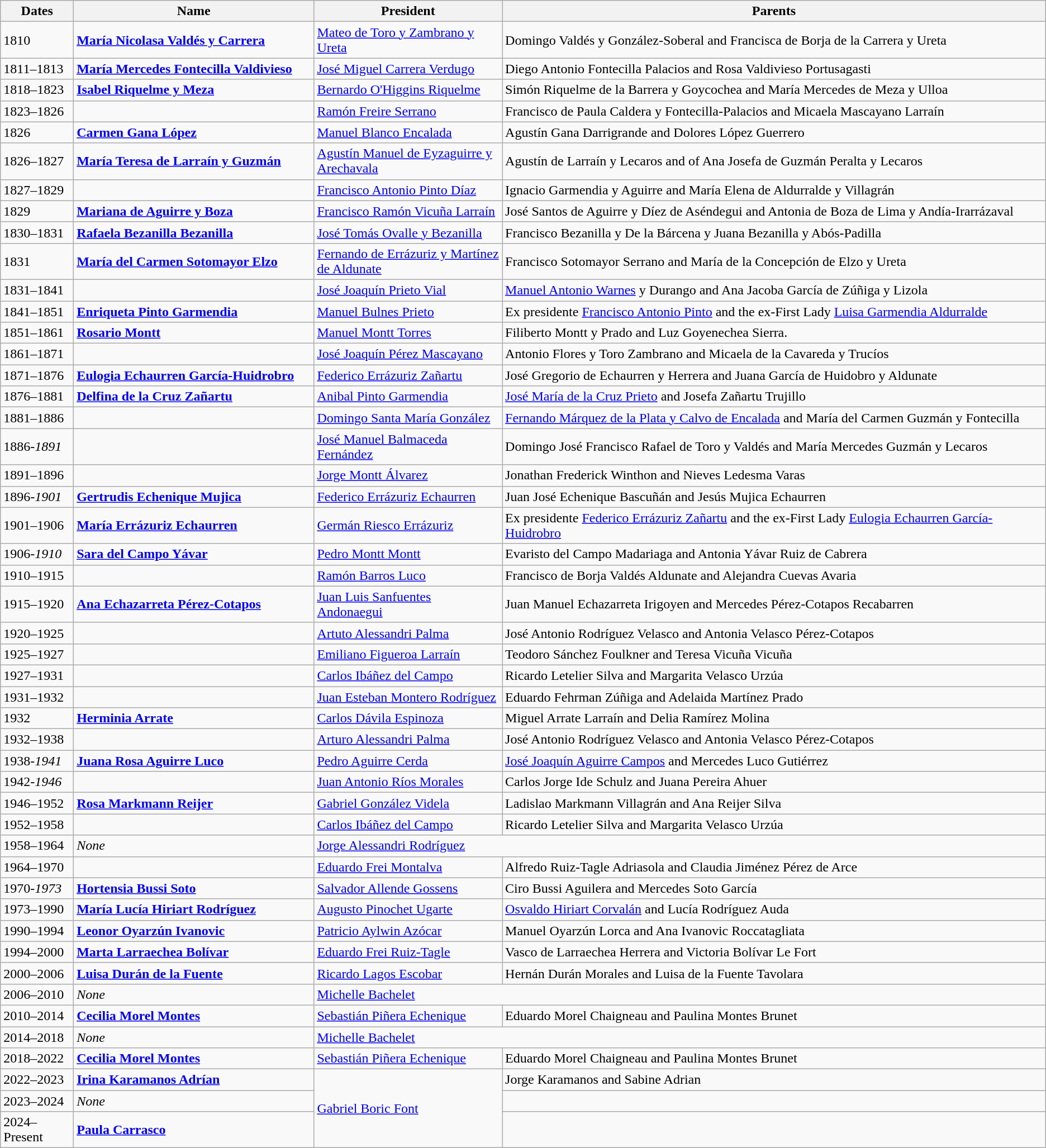<table class="wikitable">
<tr>
<th width=7%>Dates</th>
<th width=23%>Name</th>
<th width=18%>President</th>
<th width=53%>Parents</th>
</tr>
<tr>
<td>1810</td>
<td><strong><a href='#'>María Nicolasa Valdés y Carrera</a></strong></td>
<td><a href='#'>Mateo de Toro y Zambrano y Ureta</a></td>
<td>Domingo Valdés y González-Soberal and Francisca de Borja de la Carrera y Ureta</td>
</tr>
<tr>
<td>1811–1813</td>
<td><strong><a href='#'>María Mercedes Fontecilla Valdivieso</a></strong></td>
<td><a href='#'>José Miguel Carrera Verdugo</a></td>
<td>Diego Antonio Fontecilla Palacios and Rosa Valdivieso Portusagasti</td>
</tr>
<tr>
<td>1818–1823</td>
<td><strong><a href='#'>Isabel Riquelme y Meza</a></strong> </td>
<td><a href='#'>Bernardo O'Higgins Riquelme</a></td>
<td>Simón Riquelme de la Barrera y Goycochea and María Mercedes de Meza y Ulloa</td>
</tr>
<tr>
<td>1823–1826</td>
<td><strong></strong></td>
<td><a href='#'>Ramón Freire Serrano</a></td>
<td>Francisco de Paula Caldera y Fontecilla-Palacios and Micaela Mascayano Larraín</td>
</tr>
<tr>
<td>1826</td>
<td><strong><a href='#'>Carmen Gana López</a></strong></td>
<td><a href='#'>Manuel Blanco Encalada</a></td>
<td>Agustín Gana Darrigrande and Dolores López Guerrero</td>
</tr>
<tr>
<td>1826–1827</td>
<td><strong><a href='#'>María Teresa de Larraín y Guzmán</a></strong></td>
<td><a href='#'>Agustín Manuel de Eyzaguirre y Arechavala</a></td>
<td>Agustín de Larraín y Lecaros and of Ana Josefa de Guzmán Peralta y Lecaros</td>
</tr>
<tr>
<td>1827–1829</td>
<td><strong></strong></td>
<td><a href='#'>Francisco Antonio Pinto Díaz</a></td>
<td>Ignacio Garmendia y Aguirre and María Elena de Aldurralde y Villagrán</td>
</tr>
<tr>
<td>1829</td>
<td><strong><a href='#'>Mariana de Aguirre y Boza</a></strong></td>
<td><a href='#'>Francisco Ramón Vicuña Larraín</a></td>
<td>José Santos de Aguirre y Díez de Aséndegui and Antonia de Boza de Lima y Andía-Irarrázaval</td>
</tr>
<tr>
<td>1830–1831</td>
<td><strong><a href='#'>Rafaela Bezanilla Bezanilla</a></strong></td>
<td><a href='#'>José Tomás Ovalle y Bezanilla</a></td>
<td>Francisco  Bezanilla y De la Bárcena y Juana Bezanilla y Abós-Padilla</td>
</tr>
<tr>
<td>1831</td>
<td><strong><a href='#'>María del Carmen Sotomayor Elzo</a></strong></td>
<td><a href='#'>Fernando de Errázuriz y Martínez de Aldunate</a></td>
<td>Francisco Sotomayor Serrano and María de la Concepción de Elzo y Ureta</td>
</tr>
<tr>
<td>1831–1841</td>
<td><strong></strong></td>
<td><a href='#'>José Joaquín Prieto Vial</a></td>
<td><a href='#'>Manuel Antonio Warnes</a> y Durango and Ana Jacoba García de Zúñiga y Lizola</td>
</tr>
<tr>
<td>1841–1851</td>
<td><strong><a href='#'>Enriqueta Pinto Garmendia</a></strong></td>
<td><a href='#'>Manuel Bulnes Prieto</a></td>
<td>Ex presidente  <a href='#'>Francisco Antonio Pinto</a> and the ex-First Lady <a href='#'>Luisa Garmendia Aldurralde</a></td>
</tr>
<tr>
<td>1851–1861</td>
<td><strong><a href='#'>Rosario Montt</a></strong></td>
<td><a href='#'>Manuel Montt Torres</a></td>
<td>Filiberto Montt y Prado and Luz Goyenechea Sierra.</td>
</tr>
<tr>
<td>1861–1871</td>
<td><strong></strong></td>
<td><a href='#'>José Joaquín Pérez Mascayano</a></td>
<td>Antonio Flores y Toro Zambrano and Micaela de la Cavareda y Trucíos</td>
</tr>
<tr>
<td>1871–1876</td>
<td><strong><a href='#'>Eulogia Echaurren García-Huidrobro</a></strong></td>
<td><a href='#'>Federico Errázuriz Zañartu</a></td>
<td>José Gregorio de Echaurren y Herrera and Juana García de Huidobro y Aldunate</td>
</tr>
<tr>
<td>1876–1881</td>
<td><strong><a href='#'>Delfina de la Cruz Zañartu</a></strong></td>
<td><a href='#'>Anibal Pinto Garmendia</a></td>
<td><a href='#'>José María de la Cruz Prieto</a> and Josefa Zañartu Trujillo</td>
</tr>
<tr>
<td>1881–1886</td>
<td><strong></strong></td>
<td><a href='#'>Domingo Santa María González</a></td>
<td><a href='#'>Fernando Márquez de la Plata y Calvo de Encalada</a> and María del Carmen Guzmán y Fontecilla</td>
</tr>
<tr>
<td>1886-<em>1891</em></td>
<td><strong></strong></td>
<td><a href='#'>José Manuel Balmaceda Fernández</a></td>
<td>Domingo José Francisco Rafael de Toro y Valdés and María Mercedes Guzmán y Lecaros</td>
</tr>
<tr>
<td>1891–1896</td>
<td><strong></strong></td>
<td><a href='#'>Jorge Montt Álvarez</a></td>
<td>Jonathan Frederick Winthon and Nieves Ledesma Varas</td>
</tr>
<tr>
<td>1896-<em>1901</em></td>
<td><strong><a href='#'>Gertrudis Echenique Mujica</a></strong></td>
<td><a href='#'>Federico Errázuriz Echaurren</a></td>
<td>Juan José Echenique Bascuñán and Jesús Mujica Echaurren</td>
</tr>
<tr>
<td>1901–1906</td>
<td><strong><a href='#'>María Errázuriz Echaurren</a></strong></td>
<td><a href='#'>Germán Riesco Errázuriz</a></td>
<td>Ex presidente <a href='#'>Federico Errázuriz Zañartu</a> and the ex-First Lady <a href='#'>Eulogia Echaurren García-Huidrobro</a></td>
</tr>
<tr>
<td>1906-<em>1910</em></td>
<td><strong><a href='#'>Sara del Campo Yávar</a></strong></td>
<td><a href='#'>Pedro Montt Montt</a></td>
<td>Evaristo del Campo Madariaga and Antonia Yávar Ruiz de Cabrera</td>
</tr>
<tr>
<td>1910–1915</td>
<td><strong></strong></td>
<td><a href='#'>Ramón Barros Luco</a></td>
<td>Francisco de Borja Valdés Aldunate and Alejandra Cuevas Avaria</td>
</tr>
<tr>
<td>1915–1920</td>
<td><strong><a href='#'>Ana Echazarreta Pérez-Cotapos</a></strong></td>
<td><a href='#'>Juan Luis Sanfuentes Andonaegui</a></td>
<td>Juan Manuel Echazarreta Irigoyen and Mercedes Pérez-Cotapos Recabarren</td>
</tr>
<tr>
<td>1920–1925</td>
<td><strong></strong></td>
<td><a href='#'>Artuto Alessandri Palma</a></td>
<td>José Antonio Rodríguez Velasco and Antonia Velasco Pérez-Cotapos</td>
</tr>
<tr>
<td>1925–1927</td>
<td><strong></strong></td>
<td><a href='#'>Emiliano Figueroa Larraín</a></td>
<td>Teodoro Sánchez Foulkner and Teresa Vicuña Vicuña</td>
</tr>
<tr>
<td>1927–1931</td>
<td><strong></strong></td>
<td><a href='#'>Carlos Ibáñez del Campo</a></td>
<td>Ricardo Letelier Silva and Margarita Velasco Urzúa</td>
</tr>
<tr>
<td>1931–1932</td>
<td><strong></strong></td>
<td><a href='#'>Juan Esteban Montero Rodríguez</a></td>
<td>Eduardo Fehrman Zúñiga and Adelaida Martínez Prado</td>
</tr>
<tr>
<td>1932</td>
<td><strong><a href='#'>Herminia Arrate</a></strong></td>
<td><a href='#'>Carlos Dávila Espinoza</a></td>
<td>Miguel Arrate Larraín and Delia Ramírez Molina</td>
</tr>
<tr>
<td>1932–1938</td>
<td><strong></strong></td>
<td><a href='#'>Arturo Alessandri Palma</a></td>
<td>José Antonio Rodríguez Velasco and Antonia Velasco Pérez-Cotapos</td>
</tr>
<tr>
<td>1938-<em>1941</em></td>
<td><strong><a href='#'>Juana Rosa Aguirre Luco</a></strong></td>
<td><a href='#'>Pedro Aguirre Cerda</a></td>
<td><a href='#'>José Joaquín Aguirre Campos</a> and Mercedes Luco Gutiérrez</td>
</tr>
<tr>
<td>1942-<em>1946</em></td>
<td><strong></strong></td>
<td><a href='#'>Juan Antonio Ríos Morales</a></td>
<td>Carlos Jorge Ide Schulz and Juana Pereira Ahuer</td>
</tr>
<tr>
<td>1946–1952</td>
<td><strong><a href='#'>Rosa Markmann Reijer</a></strong></td>
<td><a href='#'>Gabriel González Videla</a></td>
<td>Ladislao Markmann Villagrán and Ana Reijer Silva</td>
</tr>
<tr>
<td>1952–1958</td>
<td><strong></strong></td>
<td><a href='#'>Carlos Ibáñez del Campo</a></td>
<td>Ricardo Letelier Silva and Margarita Velasco Urzúa</td>
</tr>
<tr>
<td>1958–1964</td>
<td><em>None</em></td>
<td colspan="2"><a href='#'>Jorge Alessandri Rodríguez</a></td>
</tr>
<tr>
<td>1964–1970</td>
<td><strong></strong></td>
<td><a href='#'>Eduardo Frei Montalva</a></td>
<td>Alfredo Ruiz-Tagle Adriasola and Claudia Jiménez Pérez de Arce</td>
</tr>
<tr>
<td>1970-<em>1973</em></td>
<td><strong><a href='#'>Hortensia Bussi Soto</a></strong></td>
<td><a href='#'>Salvador Allende Gossens</a></td>
<td>Ciro Bussi Aguilera and Mercedes Soto García</td>
</tr>
<tr>
<td>1973–1990</td>
<td><strong><a href='#'>María Lucía Hiriart Rodríguez</a></strong></td>
<td><a href='#'>Augusto Pinochet Ugarte</a></td>
<td><a href='#'>Osvaldo Hiriart Corvalán</a> and Lucía Rodríguez Auda</td>
</tr>
<tr>
<td>1990–1994</td>
<td><strong><a href='#'>Leonor Oyarzún Ivanovic</a></strong></td>
<td><a href='#'>Patricio Aylwin Azócar</a></td>
<td>Manuel Oyarzún Lorca and Ana Ivanovic Roccatagliata</td>
</tr>
<tr>
<td>1994–2000</td>
<td><strong><a href='#'>Marta Larraechea Bolívar</a></strong></td>
<td><a href='#'>Eduardo Frei Ruiz-Tagle</a></td>
<td>Vasco de Larraechea Herrera and Victoria Bolívar Le Fort</td>
</tr>
<tr>
<td>2000–2006</td>
<td><strong><a href='#'>Luisa Durán de la Fuente</a></strong></td>
<td><a href='#'>Ricardo Lagos Escobar</a></td>
<td>Hernán Durán Morales and Luisa de la Fuente Tavolara</td>
</tr>
<tr>
<td>2006–2010</td>
<td><em>None</em></td>
<td colspan=2><a href='#'>Michelle Bachelet</a></td>
</tr>
<tr>
<td>2010–2014</td>
<td><strong><a href='#'>Cecilia Morel Montes</a></strong></td>
<td><a href='#'>Sebastián Piñera Echenique</a></td>
<td>Eduardo Morel Chaigneau and Paulina Montes Brunet</td>
</tr>
<tr>
<td>2014–2018</td>
<td><em>None</em></td>
<td colspan=2><a href='#'>Michelle Bachelet</a></td>
</tr>
<tr>
<td>2018–2022</td>
<td><strong><a href='#'>Cecilia Morel Montes</a></strong></td>
<td><a href='#'>Sebastián Piñera Echenique</a></td>
<td>Eduardo Morel Chaigneau and Paulina Montes Brunet</td>
</tr>
<tr>
<td>2022–2023</td>
<td><strong><a href='#'>Irina Karamanos Adrían</a></strong></td>
<td rowspan="3"><a href='#'>Gabriel Boric Font</a></td>
<td>Jorge Karamanos and Sabine Adrian</td>
</tr>
<tr>
<td>2023–2024</td>
<td><em>None</em></td>
<td></td>
</tr>
<tr>
<td>2024–Present</td>
<td><strong><a href='#'>Paula Carrasco</a></strong></td>
<td></td>
</tr>
</table>
